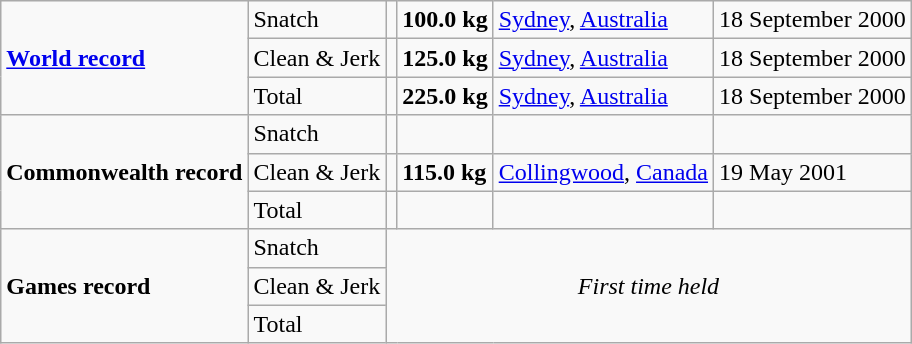<table class="wikitable">
<tr>
<td rowspan=3><strong><a href='#'>World record</a></strong></td>
<td>Snatch</td>
<td></td>
<td><strong>100.0 kg</strong></td>
<td><a href='#'>Sydney</a>, <a href='#'>Australia</a></td>
<td>18 September 2000</td>
</tr>
<tr>
<td>Clean & Jerk</td>
<td></td>
<td><strong>125.0 kg</strong></td>
<td><a href='#'>Sydney</a>, <a href='#'>Australia</a></td>
<td>18 September 2000</td>
</tr>
<tr>
<td>Total</td>
<td></td>
<td><strong>225.0 kg</strong></td>
<td><a href='#'>Sydney</a>, <a href='#'>Australia</a></td>
<td>18 September 2000</td>
</tr>
<tr>
<td rowspan=3><strong>Commonwealth record</strong></td>
<td>Snatch</td>
<td></td>
<td></td>
<td></td>
<td></td>
</tr>
<tr>
<td>Clean & Jerk</td>
<td></td>
<td><strong>115.0 kg</strong></td>
<td><a href='#'>Collingwood</a>, <a href='#'>Canada</a></td>
<td>19 May 2001</td>
</tr>
<tr>
<td>Total</td>
<td></td>
<td></td>
<td></td>
<td></td>
</tr>
<tr>
<td rowspan=3><strong>Games record</strong></td>
<td>Snatch</td>
<td rowspan=3 colspan=4 align=center><em>First time held</em></td>
</tr>
<tr>
<td>Clean & Jerk</td>
</tr>
<tr>
<td>Total</td>
</tr>
</table>
